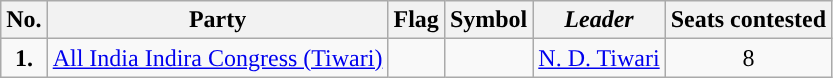<table class="wikitable">
<tr>
<th>No.</th>
<th>Party</th>
<th><strong>Flag</strong></th>
<th>Symbol</th>
<th><em>Leader</em></th>
<th>Seats contested</th>
</tr>
<tr>
<td ! style="text-align:center; background:"><strong>1.</strong></td>
<td style="text-align:center"><a href='#'>All India Indira Congress (Tiwari)</a></td>
<td></td>
<td></td>
<td style="text-align:center"><a href='#'>N. D. Tiwari</a></td>
<td style="text-align:center">8</td>
</tr>
</table>
